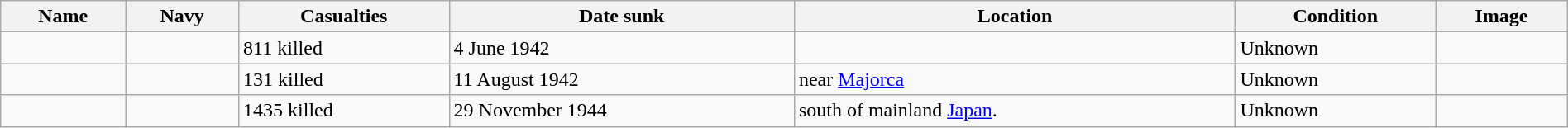<table class="wikitable sortable" style="width:100%;">
<tr>
<th scope="col">Name</th>
<th scope="col">Navy</th>
<th scope="col">Casualties</th>
<th scope="col">Date sunk</th>
<th scope="col">Location</th>
<th scope="col">Condition</th>
<th scope="col">Image</th>
</tr>
<tr>
<td></td>
<td></td>
<td>811 killed</td>
<td>4 June 1942</td>
<td></td>
<td>Unknown</td>
<td></td>
</tr>
<tr>
<td></td>
<td></td>
<td>131 killed</td>
<td>11 August 1942</td>
<td> near <a href='#'>Majorca</a></td>
<td>Unknown</td>
<td></td>
</tr>
<tr>
<td></td>
<td></td>
<td>1435 killed</td>
<td>29 November 1944</td>
<td>  south of mainland <a href='#'>Japan</a>.</td>
<td>Unknown</td>
<td></td>
</tr>
</table>
